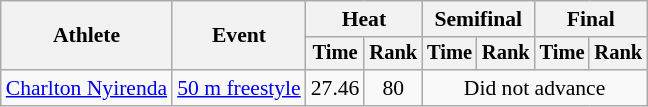<table class=wikitable style="font-size:90%">
<tr>
<th rowspan="2">Athlete</th>
<th rowspan="2">Event</th>
<th colspan="2">Heat</th>
<th colspan="2">Semifinal</th>
<th colspan="2">Final</th>
</tr>
<tr style="font-size:95%">
<th>Time</th>
<th>Rank</th>
<th>Time</th>
<th>Rank</th>
<th>Time</th>
<th>Rank</th>
</tr>
<tr align=center>
<td align=left><a href='#'>Charlton Nyirenda</a></td>
<td align=left><a href='#'>50 m freestyle</a></td>
<td>27.46</td>
<td>80</td>
<td colspan=4>Did not advance</td>
</tr>
</table>
